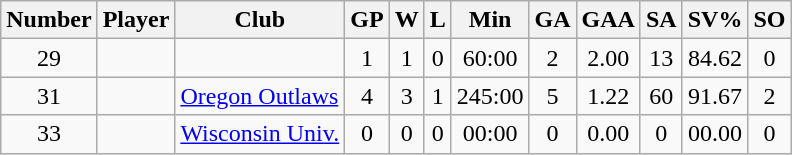<table class="wikitable sortable" style="text-align: center;">
<tr>
<th>Number</th>
<th>Player</th>
<th>Club</th>
<th>GP</th>
<th>W</th>
<th>L</th>
<th>Min</th>
<th>GA</th>
<th>GAA</th>
<th>SA</th>
<th>SV%</th>
<th>SO</th>
</tr>
<tr>
<td>29</td>
<td align=left></td>
<td align=left> </td>
<td>1</td>
<td>1</td>
<td>0</td>
<td>60:00</td>
<td>2</td>
<td>2.00</td>
<td>13</td>
<td>84.62</td>
<td>0</td>
</tr>
<tr>
<td>31</td>
<td align=left></td>
<td align=left> <a href='#'>Oregon Outlaws</a></td>
<td>4</td>
<td>3</td>
<td>1</td>
<td>245:00</td>
<td>5</td>
<td>1.22</td>
<td>60</td>
<td>91.67</td>
<td>2</td>
</tr>
<tr>
<td>33</td>
<td align=left></td>
<td align=left> <a href='#'>Wisconsin Univ.</a></td>
<td>0</td>
<td>0</td>
<td>0</td>
<td>00:00</td>
<td>0</td>
<td>0.00</td>
<td>0</td>
<td>00.00</td>
<td>0</td>
</tr>
</table>
